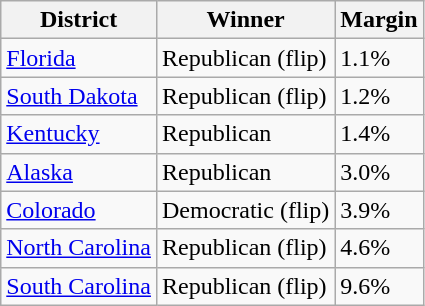<table class="wikitable sortable">
<tr>
<th>District</th>
<th>Winner</th>
<th>Margin</th>
</tr>
<tr>
<td><a href='#'>Florida</a></td>
<td data-sort-value=-1 >Republican (flip)</td>
<td>1.1%</td>
</tr>
<tr>
<td><a href='#'>South Dakota</a></td>
<td data-sort-value=-1 >Republican (flip)</td>
<td>1.2%</td>
</tr>
<tr>
<td><a href='#'>Kentucky</a></td>
<td data-sort-value=-0.5 >Republican</td>
<td>1.4%</td>
</tr>
<tr>
<td><a href='#'>Alaska</a></td>
<td data-sort-value=-0.5 >Republican</td>
<td>3.0%</td>
</tr>
<tr>
<td><a href='#'>Colorado</a></td>
<td data-sort-value=1.0 >Democratic (flip)</td>
<td>3.9%</td>
</tr>
<tr>
<td><a href='#'>North Carolina</a></td>
<td data-sort-value=-1.0 >Republican (flip)</td>
<td>4.6%</td>
</tr>
<tr>
<td><a href='#'>South Carolina</a></td>
<td data-sort-value=-1.0 >Republican (flip)</td>
<td>9.6%</td>
</tr>
</table>
